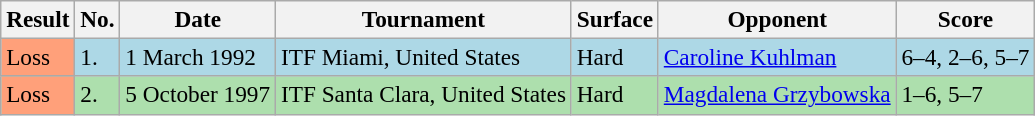<table class="sortable wikitable" style=font-size:97%>
<tr>
<th>Result</th>
<th>No.</th>
<th>Date</th>
<th>Tournament</th>
<th>Surface</th>
<th>Opponent</th>
<th class="unsortable">Score</th>
</tr>
<tr style="background:lightblue;">
<td style="background:#ffa07a;">Loss</td>
<td>1.</td>
<td>1 March 1992</td>
<td>ITF Miami, United States</td>
<td>Hard</td>
<td> <a href='#'>Caroline Kuhlman</a></td>
<td>6–4, 2–6, 5–7</td>
</tr>
<tr style="background:#addfad;">
<td style="background:#ffa07a;">Loss</td>
<td>2.</td>
<td>5 October 1997</td>
<td>ITF Santa Clara, United States</td>
<td>Hard</td>
<td> <a href='#'>Magdalena Grzybowska</a></td>
<td>1–6, 5–7</td>
</tr>
</table>
